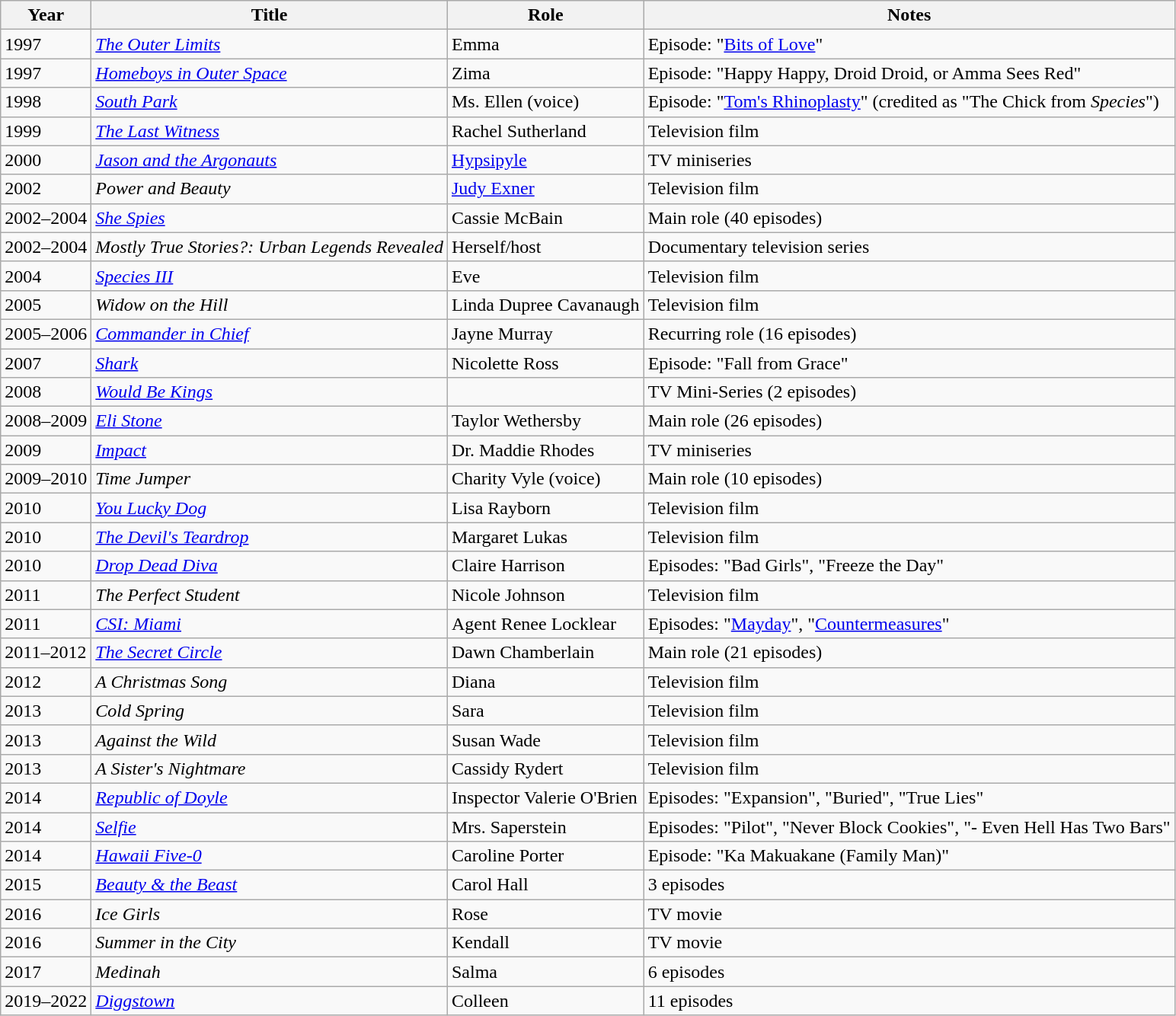<table class="wikitable sortable">
<tr>
<th>Year</th>
<th>Title</th>
<th>Role</th>
<th class="unsortable">Notes</th>
</tr>
<tr>
<td>1997</td>
<td data-sort-value="Outer Limits, The"><em><a href='#'>The Outer Limits</a></em></td>
<td>Emma</td>
<td>Episode: "<a href='#'>Bits of Love</a>"</td>
</tr>
<tr>
<td>1997</td>
<td><em><a href='#'>Homeboys in Outer Space</a></em></td>
<td>Zima</td>
<td>Episode: "Happy Happy, Droid Droid, or Amma Sees Red"</td>
</tr>
<tr>
<td>1998</td>
<td><em><a href='#'>South Park</a></em></td>
<td>Ms. Ellen (voice)</td>
<td>Episode: "<a href='#'>Tom's Rhinoplasty</a>" (credited as "The Chick from <em>Species</em>")</td>
</tr>
<tr>
<td>1999</td>
<td data-sort-value="Last Witness, The"><em><a href='#'>The Last Witness</a></em></td>
<td>Rachel Sutherland</td>
<td>Television film</td>
</tr>
<tr>
<td>2000</td>
<td><em><a href='#'>Jason and the Argonauts</a></em></td>
<td><a href='#'>Hypsipyle</a></td>
<td>TV miniseries</td>
</tr>
<tr>
<td>2002</td>
<td><em>Power and Beauty</em></td>
<td><a href='#'>Judy Exner</a></td>
<td>Television film</td>
</tr>
<tr>
<td>2002–2004</td>
<td><em><a href='#'>She Spies</a></em></td>
<td>Cassie McBain</td>
<td>Main role (40 episodes)</td>
</tr>
<tr>
<td>2002–2004</td>
<td><em>Mostly True Stories?: Urban Legends Revealed</em></td>
<td>Herself/host</td>
<td>Documentary television series</td>
</tr>
<tr>
<td>2004</td>
<td><em><a href='#'>Species III</a></em></td>
<td>Eve</td>
<td>Television film</td>
</tr>
<tr>
<td>2005</td>
<td><em>Widow on the Hill</em></td>
<td>Linda Dupree Cavanaugh</td>
<td>Television film</td>
</tr>
<tr>
<td>2005–2006</td>
<td><em><a href='#'>Commander in Chief</a></em></td>
<td>Jayne Murray</td>
<td>Recurring role (16 episodes)</td>
</tr>
<tr>
<td>2007</td>
<td><em><a href='#'>Shark</a></em></td>
<td>Nicolette Ross</td>
<td>Episode: "Fall from Grace"</td>
</tr>
<tr>
<td>2008</td>
<td><em><a href='#'>Would Be Kings</a></em></td>
<td></td>
<td>TV Mini-Series (2 episodes)</td>
</tr>
<tr>
<td>2008–2009</td>
<td><em><a href='#'>Eli Stone</a></em></td>
<td>Taylor Wethersby</td>
<td>Main role (26 episodes)</td>
</tr>
<tr>
<td>2009</td>
<td><em><a href='#'>Impact</a></em></td>
<td>Dr. Maddie Rhodes</td>
<td>TV miniseries</td>
</tr>
<tr>
<td>2009–2010</td>
<td><em>Time Jumper</em></td>
<td>Charity Vyle (voice)</td>
<td>Main role (10 episodes)</td>
</tr>
<tr>
<td>2010</td>
<td><em><a href='#'>You Lucky Dog</a></em></td>
<td>Lisa Rayborn</td>
<td>Television film</td>
</tr>
<tr>
<td>2010</td>
<td data-sort-value="Devil's Teardrop, The"><em><a href='#'>The Devil's Teardrop</a></em></td>
<td>Margaret Lukas</td>
<td>Television film</td>
</tr>
<tr>
<td>2010</td>
<td><em><a href='#'>Drop Dead Diva</a></em></td>
<td>Claire Harrison</td>
<td>Episodes: "Bad Girls", "Freeze the Day"</td>
</tr>
<tr>
<td>2011</td>
<td data-sort-value="Perfect Student, The"><em>The Perfect Student</em></td>
<td>Nicole Johnson</td>
<td>Television film</td>
</tr>
<tr>
<td>2011</td>
<td><em><a href='#'>CSI: Miami</a></em></td>
<td>Agent Renee Locklear</td>
<td>Episodes: "<a href='#'>Mayday</a>", "<a href='#'>Countermeasures</a>"</td>
</tr>
<tr>
<td>2011–2012</td>
<td data-sort-value="Secret Circle, The"><em><a href='#'>The Secret Circle</a></em></td>
<td>Dawn Chamberlain</td>
<td>Main role (21 episodes)</td>
</tr>
<tr>
<td>2012</td>
<td data-sort-value="Christmas Song, A"><em>A Christmas Song</em></td>
<td>Diana</td>
<td>Television film</td>
</tr>
<tr>
<td>2013</td>
<td><em>Cold Spring</em></td>
<td>Sara</td>
<td>Television film</td>
</tr>
<tr>
<td>2013</td>
<td><em>Against the Wild</em></td>
<td>Susan Wade</td>
<td>Television film</td>
</tr>
<tr>
<td>2013</td>
<td data-sort-value="Sister's Nightmare, A"><em>A Sister's Nightmare</em></td>
<td>Cassidy Rydert</td>
<td>Television film</td>
</tr>
<tr>
<td>2014</td>
<td><em><a href='#'>Republic of Doyle</a></em></td>
<td>Inspector Valerie O'Brien</td>
<td>Episodes: "Expansion", "Buried", "True Lies"</td>
</tr>
<tr>
<td>2014</td>
<td><em><a href='#'>Selfie</a></em></td>
<td>Mrs. Saperstein</td>
<td>Episodes: "Pilot", "Never Block Cookies", "- Even Hell Has Two Bars"</td>
</tr>
<tr>
<td>2014</td>
<td><em><a href='#'>Hawaii Five-0</a></em></td>
<td>Caroline Porter</td>
<td>Episode: "Ka Makuakane (Family Man)"</td>
</tr>
<tr>
<td>2015</td>
<td><em><a href='#'>Beauty & the Beast</a></em></td>
<td>Carol Hall</td>
<td>3 episodes</td>
</tr>
<tr>
<td>2016</td>
<td><em>Ice Girls</em></td>
<td>Rose</td>
<td>TV movie</td>
</tr>
<tr>
<td>2016</td>
<td><em>Summer in the City</em></td>
<td>Kendall</td>
<td>TV movie</td>
</tr>
<tr>
<td>2017</td>
<td><em>Medinah</em></td>
<td>Salma</td>
<td>6 episodes</td>
</tr>
<tr>
<td>2019–2022</td>
<td><em><a href='#'>Diggstown</a></em></td>
<td>Colleen</td>
<td>11 episodes</td>
</tr>
</table>
